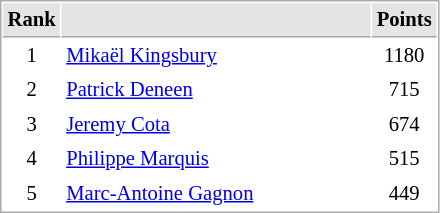<table cellspacing="1" cellpadding="3" style="border:1px solid #AAAAAA;font-size:86%">
<tr bgcolor="#E4E4E4">
<th style="border-bottom:1px solid #AAAAAA" width=10>Rank</th>
<th style="border-bottom:1px solid #AAAAAA" width=200></th>
<th style="border-bottom:1px solid #AAAAAA" width=20>Points</th>
</tr>
<tr>
<td style="text-align:center;">1</td>
<td> <a href='#'>Mikaël Kingsbury</a></td>
<td align=center>1180</td>
</tr>
<tr>
<td style="text-align:center;">2</td>
<td> <a href='#'>Patrick Deneen</a></td>
<td align=center>715</td>
</tr>
<tr>
<td style="text-align:center;">3</td>
<td> <a href='#'>Jeremy Cota</a></td>
<td align=center>674</td>
</tr>
<tr>
<td style="text-align:center;">4</td>
<td> <a href='#'>Philippe Marquis</a></td>
<td align=center>515</td>
</tr>
<tr>
<td style="text-align:center;">5</td>
<td> <a href='#'>Marc-Antoine Gagnon</a></td>
<td align=center>449</td>
</tr>
</table>
